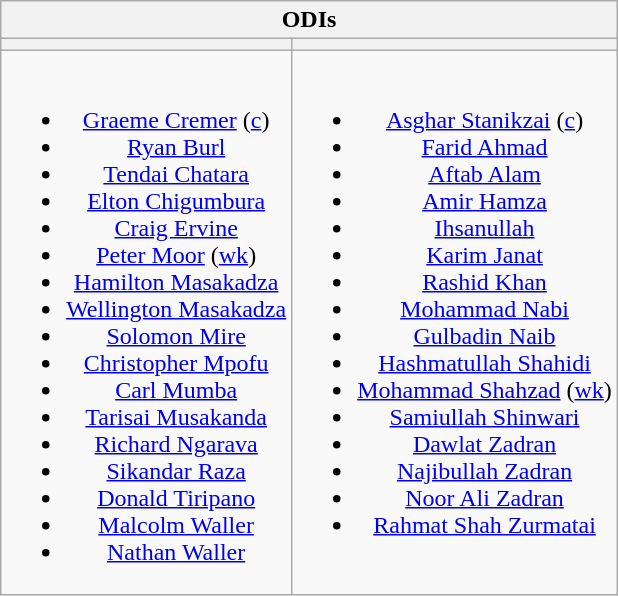<table class="wikitable" style="text-align:center; margin:auto">
<tr>
<th colspan=2>ODIs</th>
</tr>
<tr>
<th></th>
<th></th>
</tr>
<tr style="vertical-align:top">
<td><br><ul><li><a href='#'>Graeme Cremer</a> (<a href='#'>c</a>)</li><li><a href='#'>Ryan Burl</a></li><li><a href='#'>Tendai Chatara</a></li><li><a href='#'>Elton Chigumbura</a></li><li><a href='#'>Craig Ervine</a></li><li><a href='#'>Peter Moor</a> (<a href='#'>wk</a>)</li><li><a href='#'>Hamilton Masakadza</a></li><li><a href='#'>Wellington Masakadza</a></li><li><a href='#'>Solomon Mire</a></li><li><a href='#'>Christopher Mpofu</a></li><li><a href='#'>Carl Mumba</a></li><li><a href='#'>Tarisai Musakanda</a></li><li><a href='#'>Richard Ngarava</a></li><li><a href='#'>Sikandar Raza</a></li><li><a href='#'>Donald Tiripano</a></li><li><a href='#'>Malcolm Waller</a></li><li><a href='#'>Nathan Waller</a></li></ul></td>
<td><br><ul><li><a href='#'>Asghar Stanikzai</a> (<a href='#'>c</a>)</li><li><a href='#'>Farid Ahmad</a></li><li><a href='#'>Aftab Alam</a></li><li><a href='#'>Amir Hamza</a></li><li><a href='#'>Ihsanullah</a></li><li><a href='#'>Karim Janat</a></li><li><a href='#'>Rashid Khan</a></li><li><a href='#'>Mohammad Nabi</a></li><li><a href='#'>Gulbadin Naib</a></li><li><a href='#'>Hashmatullah Shahidi</a></li><li><a href='#'>Mohammad Shahzad</a> (<a href='#'>wk</a>)</li><li><a href='#'>Samiullah Shinwari</a></li><li><a href='#'>Dawlat Zadran</a></li><li><a href='#'>Najibullah Zadran</a></li><li><a href='#'>Noor Ali Zadran</a></li><li><a href='#'>Rahmat Shah Zurmatai</a></li></ul></td>
</tr>
</table>
